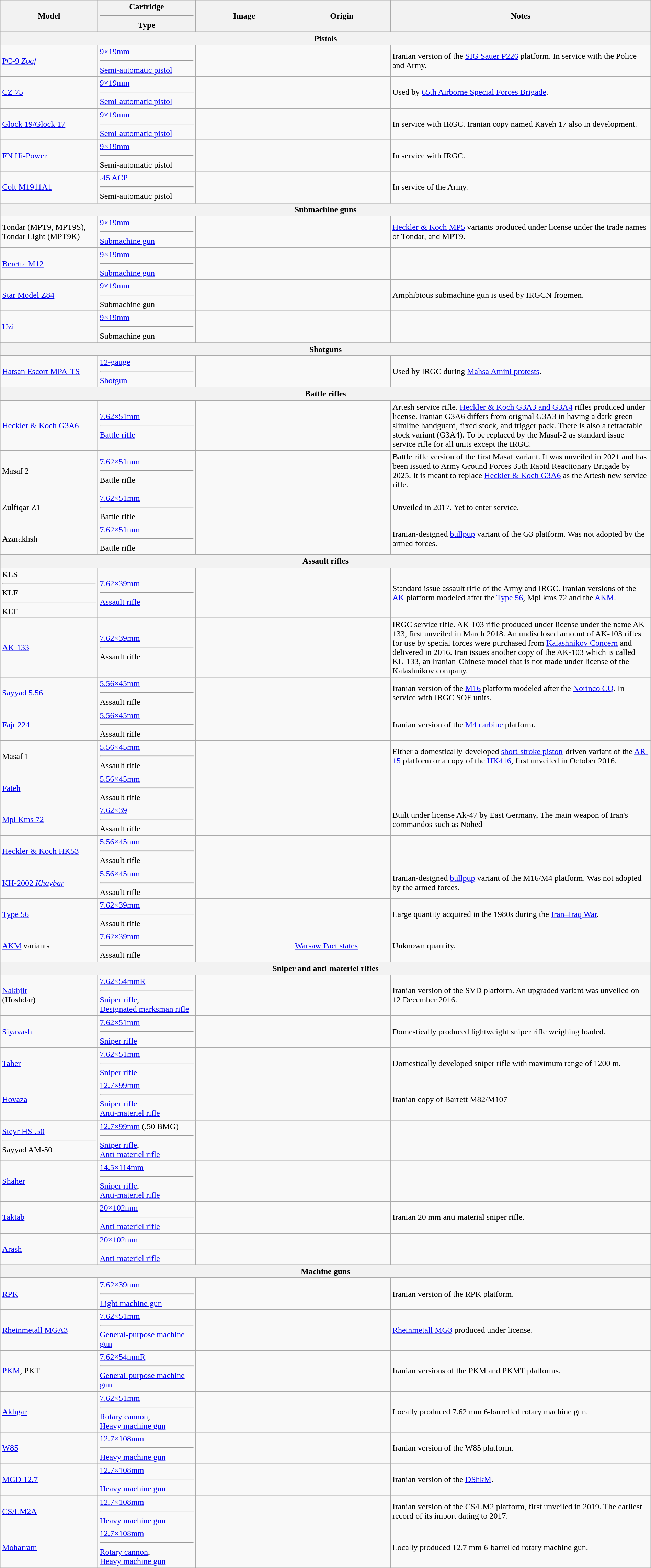<table class="wikitable" width="100%">
<tr>
<th width="15%">Model</th>
<th width="15%">Cartridge <hr> Type</th>
<th width="15%">Image</th>
<th width="15%">Origin</th>
<th>Notes</th>
</tr>
<tr>
<th colspan="5">Pistols</th>
</tr>
<tr>
<td><a href='#'>PC-9 <em>Zoaf</em></a></td>
<td><a href='#'>9×19mm</a> <hr> <a href='#'>Semi-automatic pistol</a></td>
<td></td>
<td><br></td>
<td>Iranian version of the <a href='#'>SIG Sauer P226</a> platform. In service with the Police and Army.</td>
</tr>
<tr>
<td><a href='#'>CZ 75</a></td>
<td><a href='#'>9×19mm</a> <hr> <a href='#'>Semi-automatic pistol</a></td>
<td></td>
<td></td>
<td>Used by <a href='#'>65th Airborne Special Forces Brigade</a>.</td>
</tr>
<tr>
<td><a href='#'>Glock 19/Glock 17</a></td>
<td><a href='#'>9×19mm</a> <hr> <a href='#'>Semi-automatic pistol</a></td>
<td></td>
<td></td>
<td>In service with IRGC. Iranian copy named Kaveh 17 also in development.</td>
</tr>
<tr>
<td><a href='#'>FN Hi-Power</a></td>
<td><a href='#'>9×19mm</a> <hr> Semi-automatic pistol</td>
<td></td>
<td></td>
<td>In service with IRGC.</td>
</tr>
<tr>
<td><a href='#'>Colt M1911A1</a></td>
<td><a href='#'>.45 ACP</a> <hr> Semi-automatic pistol</td>
<td></td>
<td></td>
<td>In service of the Army.</td>
</tr>
<tr>
<th colspan="5">Submachine guns</th>
</tr>
<tr>
<td>Tondar (MPT9, MPT9S), <br> Tondar Light (MPT9K)</td>
<td><a href='#'>9×19mm</a> <hr> <a href='#'>Submachine gun</a></td>
<td></td>
<td><br></td>
<td><a href='#'>Heckler & Koch MP5</a> variants produced under license under the trade names of Tondar, and MPT9.</td>
</tr>
<tr>
<td><a href='#'>Beretta M12</a></td>
<td><a href='#'>9×19mm</a> <hr> <a href='#'>Submachine gun</a></td>
<td></td>
<td></td>
<td></td>
</tr>
<tr>
<td><a href='#'>Star Model Z84</a></td>
<td><a href='#'>9×19mm</a> <hr> Submachine gun</td>
<td></td>
<td></td>
<td>Amphibious submachine gun is used by IRGCN frogmen.</td>
</tr>
<tr>
<td><a href='#'>Uzi</a></td>
<td><a href='#'>9×19mm</a> <hr> Submachine gun</td>
<td></td>
<td></td>
<td></td>
</tr>
<tr>
</tr>
<tr>
<th colspan="5">Shotguns</th>
</tr>
<tr>
<td><a href='#'>Hatsan Escort MPA-TS</a></td>
<td><a href='#'>12-gauge</a> <hr> <a href='#'>Shotgun</a></td>
<td></td>
<td></td>
<td>Used by IRGC during <a href='#'>Mahsa Amini protests</a>.</td>
</tr>
<tr>
<th colspan="5">Battle rifles</th>
</tr>
<tr>
<td><a href='#'>Heckler & Koch G3A6</a></td>
<td><a href='#'>7.62×51mm</a> <hr> <a href='#'>Battle rifle</a></td>
<td></td>
<td><br></td>
<td>Artesh service rifle. <a href='#'>Heckler & Koch G3A3 and G3A4</a> rifles produced under license. Iranian G3A6 differs from original G3A3 in having a dark-green slimline handguard, fixed stock, and trigger pack. There is also a retractable stock variant (G3A4). To be replaced by the Masaf-2 as standard issue service rifle for all units except the IRGC.</td>
</tr>
<tr>
<td>Masaf 2</td>
<td><a href='#'>7.62×51mm</a> <hr> Battle rifle</td>
<td></td>
<td></td>
<td>Battle rifle version of the first Masaf variant. It was unveiled in 2021 and has been issued to Army Ground Forces 35th Rapid Reactionary Brigade by 2025. It is meant to replace <a href='#'>Heckler & Koch G3A6</a> as the Artesh new service rifle.</td>
</tr>
<tr>
<td>Zulfiqar Z1</td>
<td><a href='#'>7.62×51mm</a> <hr> Battle rifle</td>
<td></td>
<td></td>
<td>Unveiled in 2017. Yet to enter service.</td>
</tr>
<tr>
<td>Azarakhsh</td>
<td><a href='#'>7.62×51mm</a> <hr> Battle rifle</td>
<td></td>
<td></td>
<td>Iranian-designed <a href='#'>bullpup</a> variant of the G3 platform. Was not adopted by the armed forces.</td>
</tr>
<tr>
<th colspan="5">Assault rifles</th>
</tr>
<tr>
<td>KLS <hr> KLF <hr> KLT</td>
<td><a href='#'>7.62×39mm</a> <hr> <a href='#'>Assault rifle</a></td>
<td></td>
<td></td>
<td>Standard issue assault rifle of the Army and IRGC. Iranian versions of the <a href='#'>AK</a> platform modeled after the <a href='#'>Type 56</a>, Mpi kms 72 and the <a href='#'>AKM</a>.</td>
</tr>
<tr>
<td><a href='#'>AK-133</a></td>
<td><a href='#'>7.62×39mm</a> <hr> Assault rifle</td>
<td></td>
<td><br></td>
<td>IRGC service rifle. AK-103 rifle produced under license under the name AK-133, first unveiled in March 2018. An undisclosed amount of AK-103 rifles for use by special forces were purchased from <a href='#'>Kalashnikov Concern</a> and delivered in 2016. Iran issues another copy of the AK-103 which is called KL-133, an Iranian-Chinese model that is not made under license of the Kalashnikov company.</td>
</tr>
<tr>
<td><a href='#'>Sayyad 5.56</a></td>
<td><a href='#'>5.56×45mm</a> <hr> Assault rifle</td>
<td></td>
<td><br></td>
<td>Iranian version of the <a href='#'>M16</a> platform modeled after the <a href='#'>Norinco CQ</a>. In  service with IRGC SOF units.</td>
</tr>
<tr>
<td><a href='#'>Fajr 224</a></td>
<td><a href='#'>5.56×45mm</a> <hr> Assault rifle</td>
<td></td>
<td></td>
<td>Iranian version of the <a href='#'>M4 carbine</a> platform.</td>
</tr>
<tr>
<td>Masaf 1</td>
<td><a href='#'>5.56×45mm</a> <hr> Assault rifle</td>
<td></td>
<td></td>
<td>Either a domestically-developed <a href='#'>short-stroke piston</a>-driven variant of the <a href='#'>AR-15</a> platform or a copy of the <a href='#'>HK416</a>, first unveiled in October 2016.</td>
</tr>
<tr>
<td><a href='#'>Fateh</a></td>
<td><a href='#'>5.56×45mm</a> <hr> Assault rifle</td>
<td></td>
<td></td>
<td></td>
</tr>
<tr>
<td><a href='#'>Mpi Kms 72</a></td>
<td><a href='#'>7.62×39</a> <hr> Assault rifle</td>
<td></td>
<td></td>
<td>Built under license Ak-47 by East Germany, The main weapon of Iran's commandos such as Nohed</td>
</tr>
<tr>
<td><a href='#'>Heckler & Koch HK53</a></td>
<td><a href='#'>5.56×45mm</a> <hr> Assault rifle</td>
<td></td>
<td><br></td>
<td></td>
</tr>
<tr>
<td><a href='#'>KH-2002 <em>Khaybar</em></a></td>
<td><a href='#'>5.56×45mm</a> <hr> Assault rifle</td>
<td></td>
<td></td>
<td>Iranian-designed <a href='#'>bullpup</a> variant of the M16/M4 platform. Was not adopted by the armed forces.</td>
</tr>
<tr>
<td><a href='#'>Type 56</a></td>
<td><a href='#'>7.62×39mm</a> <hr> Assault rifle</td>
<td></td>
<td></td>
<td>Large quantity acquired in the 1980s during the <a href='#'>Iran–Iraq War</a>.</td>
</tr>
<tr>
<td><a href='#'>AKM</a> variants</td>
<td><a href='#'>7.62×39mm</a> <hr> Assault rifle</td>
<td></td>
<td> <a href='#'>Warsaw Pact states</a></td>
<td>Unknown quantity.</td>
</tr>
<tr>
<th colspan="5">Sniper and anti-materiel rifles</th>
</tr>
<tr>
<td><a href='#'>Nakhjir</a><br>(Hoshdar)</td>
<td><a href='#'>7.62×54mmR</a> <hr> <a href='#'>Sniper rifle</a>,<br><a href='#'>Designated marksman rifle</a></td>
<td></td>
<td><br></td>
<td>Iranian version of the SVD platform. An upgraded variant was unveiled on 12 December 2016.</td>
</tr>
<tr>
<td><a href='#'>Siyavash</a></td>
<td><a href='#'>7.62×51mm</a> <hr> <a href='#'>Sniper rifle</a></td>
<td></td>
<td></td>
<td>Domestically produced lightweight sniper rifle weighing  loaded.</td>
</tr>
<tr>
<td><a href='#'>Taher</a></td>
<td><a href='#'>7.62×51mm</a> <hr> <a href='#'>Sniper rifle</a></td>
<td></td>
<td></td>
<td>Domestically developed sniper rifle with maximum range of 1200 m.</td>
</tr>
<tr>
<td><a href='#'>Hovaza</a></td>
<td><a href='#'>12.7×99mm</a> <hr> <a href='#'>Sniper rifle</a><br><a href='#'>Anti-materiel rifle</a></td>
<td></td>
<td><br></td>
<td>Iranian copy of Barrett M82/M107</td>
</tr>
<tr>
<td><a href='#'>Steyr HS .50</a> <hr> Sayyad AM-50</td>
<td><a href='#'>12.7×99mm</a> (.50 BMG) <hr> <a href='#'>Sniper rifle</a>,<br><a href='#'>Anti-materiel rifle</a></td>
<td></td>
<td></td>
<td></td>
</tr>
<tr>
<td><a href='#'>Shaher</a></td>
<td><a href='#'>14.5×114mm</a> <hr> <a href='#'>Sniper rifle</a>,<br><a href='#'>Anti-materiel rifle</a></td>
<td></td>
<td></td>
<td></td>
</tr>
<tr>
<td><a href='#'>Taktab</a></td>
<td><a href='#'>20×102mm</a> <hr><a href='#'>Anti-materiel rifle</a></td>
<td></td>
<td></td>
<td>Iranian 20 mm anti material sniper rifle.</td>
</tr>
<tr>
<td><a href='#'>Arash</a></td>
<td><a href='#'>20×102mm</a> <hr> <a href='#'>Anti-materiel rifle</a></td>
<td></td>
<td></td>
<td></td>
</tr>
<tr>
<th colspan="5">Machine guns</th>
</tr>
<tr>
<td><a href='#'>RPK</a></td>
<td><a href='#'>7.62×39mm</a> <hr> <a href='#'>Light machine gun</a></td>
<td></td>
<td></td>
<td>Iranian version of the RPK platform.</td>
</tr>
<tr>
<td><a href='#'>Rheinmetall MGA3</a></td>
<td><a href='#'>7.62×51mm</a> <hr> <a href='#'>General-purpose machine gun</a></td>
<td></td>
<td><br></td>
<td><a href='#'>Rheinmetall MG3</a> produced under license.</td>
</tr>
<tr>
<td><a href='#'>PKM</a>, PKT</td>
<td><a href='#'>7.62×54mmR</a> <hr> <a href='#'>General-purpose machine gun</a></td>
<td></td>
<td><br></td>
<td>Iranian versions of the PKM and PKMT platforms.</td>
</tr>
<tr>
<td><a href='#'>Akhgar</a></td>
<td><a href='#'>7.62×51mm</a> <hr> <a href='#'>Rotary cannon</a>,<br> <a href='#'>Heavy machine gun</a></td>
<td></td>
<td></td>
<td>Locally produced 7.62 mm 6-barrelled rotary machine gun.</td>
</tr>
<tr>
<td><a href='#'>W85</a></td>
<td><a href='#'>12.7×108mm</a> <hr> <a href='#'>Heavy machine gun</a></td>
<td></td>
<td></td>
<td>Iranian version of the W85 platform.</td>
</tr>
<tr>
<td><a href='#'>MGD 12.7</a></td>
<td><a href='#'>12.7×108mm</a> <hr> <a href='#'>Heavy machine gun</a></td>
<td></td>
<td></td>
<td>Iranian version of the <a href='#'>DShkM</a>.</td>
</tr>
<tr>
<td><a href='#'>CS/LM2A</a></td>
<td><a href='#'>12.7×108mm</a> <hr> <a href='#'>Heavy machine gun</a></td>
<td></td>
<td></td>
<td>Iranian version of the CS/LM2 platform, first unveiled in 2019. The earliest record of its import dating to 2017.</td>
</tr>
<tr>
<td><a href='#'>Moharram</a></td>
<td><a href='#'>12.7×108mm</a> <hr> <a href='#'>Rotary cannon</a>,<br> <a href='#'>Heavy machine gun</a></td>
<td></td>
<td></td>
<td>Locally produced 12.7 mm 6-barrelled rotary machine gun.</td>
</tr>
</table>
